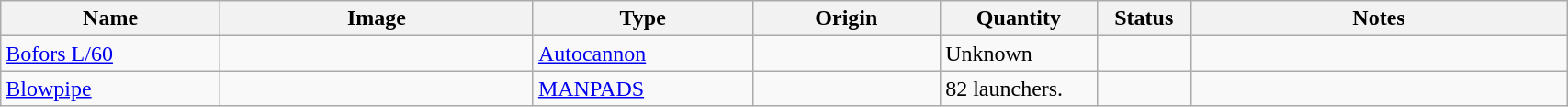<table class="wikitable" style="width:90%;">
<tr>
<th width=14%>Name</th>
<th width=20%>Image</th>
<th width=14%>Type</th>
<th width=12%>Origin</th>
<th width=10%>Quantity</th>
<th width=06%>Status</th>
<th width=24%>Notes</th>
</tr>
<tr>
<td><a href='#'>Bofors L/60</a></td>
<td></td>
<td><a href='#'>Autocannon</a></td>
<td></td>
<td>Unknown</td>
<td></td>
<td></td>
</tr>
<tr>
<td><a href='#'>Blowpipe</a></td>
<td></td>
<td><a href='#'>MANPADS</a></td>
<td></td>
<td>82 launchers.</td>
<td></td>
<td></td>
</tr>
</table>
